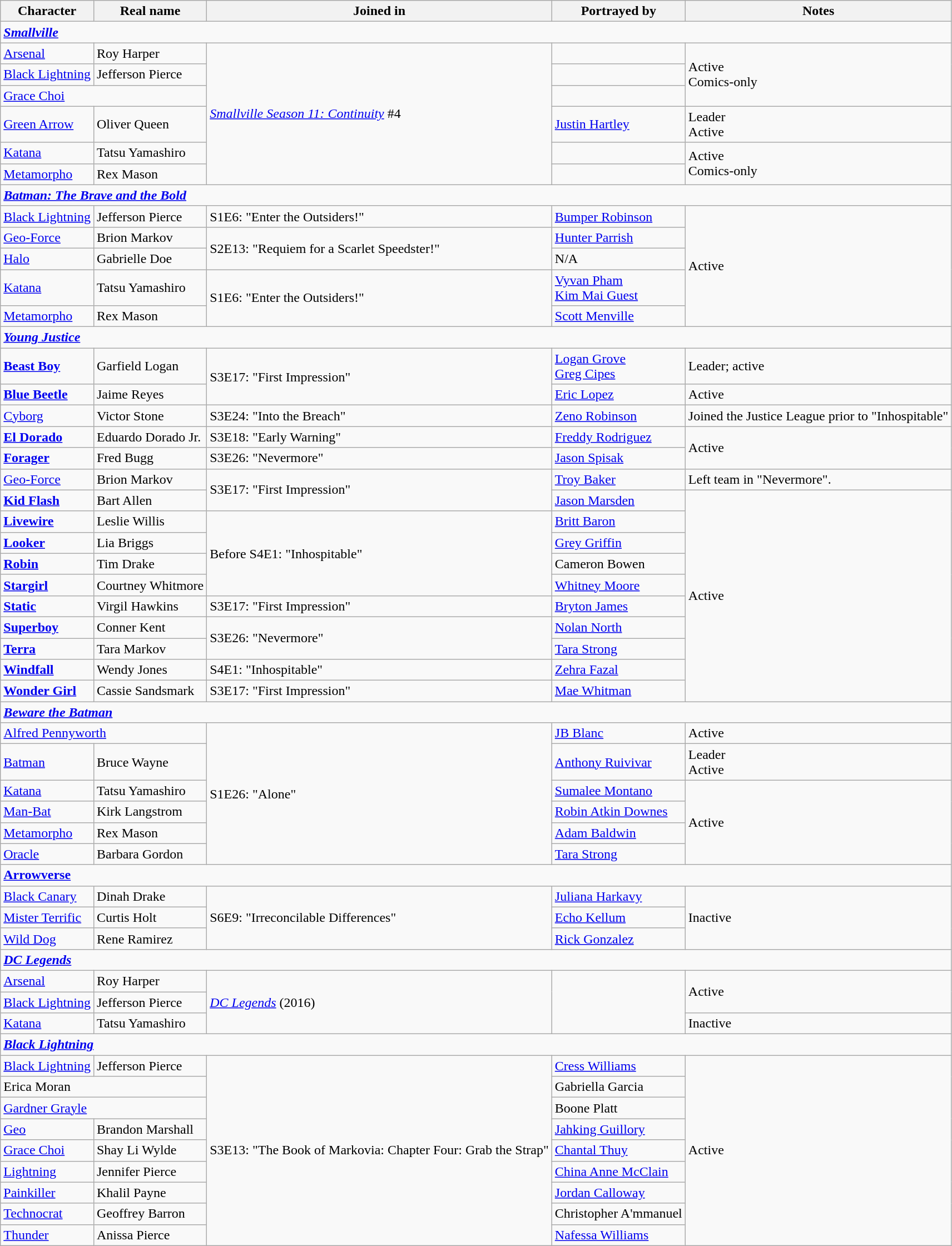<table class="wikitable">
<tr>
<th>Character</th>
<th>Real name</th>
<th>Joined in</th>
<th>Portrayed by</th>
<th>Notes</th>
</tr>
<tr>
<td colspan="5"><strong><em><a href='#'>Smallville</a></em></strong></td>
</tr>
<tr>
<td><a href='#'>Arsenal</a></td>
<td>Roy Harper</td>
<td rowspan="6"><em><a href='#'>Smallville Season 11: Continuity</a></em> #4</td>
<td></td>
<td rowspan="3">Active<br>Comics-only</td>
</tr>
<tr>
<td><a href='#'>Black Lightning</a></td>
<td>Jefferson Pierce</td>
<td></td>
</tr>
<tr>
<td colspan="2"><a href='#'>Grace Choi</a></td>
<td></td>
</tr>
<tr>
<td><a href='#'>Green Arrow</a></td>
<td>Oliver Queen</td>
<td><a href='#'>Justin Hartley</a></td>
<td>Leader<br>Active</td>
</tr>
<tr>
<td><a href='#'>Katana</a></td>
<td>Tatsu Yamashiro</td>
<td></td>
<td rowspan="2">Active<br>Comics-only</td>
</tr>
<tr>
<td><a href='#'>Metamorpho</a></td>
<td>Rex Mason</td>
<td></td>
</tr>
<tr>
<td colspan="5"><strong><em><a href='#'>Batman: The Brave and the Bold</a></em></strong></td>
</tr>
<tr>
<td><a href='#'>Black Lightning</a></td>
<td>Jefferson Pierce</td>
<td>S1E6: "Enter the Outsiders!"</td>
<td><a href='#'>Bumper Robinson</a></td>
<td rowspan="5">Active</td>
</tr>
<tr>
<td><a href='#'>Geo-Force</a></td>
<td>Brion Markov</td>
<td rowspan="2">S2E13: "Requiem for a Scarlet Speedster!"</td>
<td><a href='#'>Hunter Parrish</a></td>
</tr>
<tr>
<td><a href='#'>Halo</a></td>
<td>Gabrielle Doe</td>
<td>N/A</td>
</tr>
<tr>
<td><a href='#'>Katana</a></td>
<td>Tatsu Yamashiro</td>
<td rowspan="2">S1E6: "Enter the Outsiders!"</td>
<td><a href='#'>Vyvan Pham</a><br><a href='#'>Kim Mai Guest</a></td>
</tr>
<tr>
<td><a href='#'>Metamorpho</a></td>
<td>Rex Mason</td>
<td><a href='#'>Scott Menville</a></td>
</tr>
<tr>
<td colspan="5"><a href='#'><strong><em>Young Justice</em></strong></a></td>
</tr>
<tr>
<td><strong><a href='#'>Beast Boy</a></strong></td>
<td>Garfield Logan</td>
<td rowspan="2">S3E17: "First Impression"</td>
<td><a href='#'>Logan Grove</a><br><a href='#'>Greg Cipes</a></td>
<td>Leader; active</td>
</tr>
<tr>
<td><strong><a href='#'>Blue Beetle</a></strong></td>
<td>Jaime Reyes</td>
<td><a href='#'>Eric Lopez</a></td>
<td>Active</td>
</tr>
<tr>
<td><a href='#'>Cyborg</a></td>
<td>Victor Stone</td>
<td>S3E24: "Into the Breach"</td>
<td><a href='#'>Zeno Robinson</a></td>
<td>Joined the Justice League prior to "Inhospitable"</td>
</tr>
<tr>
<td><strong><a href='#'>El Dorado</a></strong></td>
<td>Eduardo Dorado Jr.</td>
<td>S3E18: "Early Warning"</td>
<td><a href='#'>Freddy Rodriguez</a></td>
<td rowspan="2">Active</td>
</tr>
<tr>
<td><strong><a href='#'>Forager</a></strong></td>
<td>Fred Bugg</td>
<td>S3E26: "Nevermore"</td>
<td><a href='#'>Jason Spisak</a></td>
</tr>
<tr>
<td><a href='#'>Geo-Force</a></td>
<td>Brion Markov</td>
<td rowspan="2">S3E17: "First Impression"</td>
<td><a href='#'>Troy Baker</a></td>
<td>Left team in "Nevermore".</td>
</tr>
<tr>
<td><strong><a href='#'>Kid Flash</a></strong></td>
<td>Bart Allen</td>
<td><a href='#'>Jason Marsden</a></td>
<td rowspan="10">Active</td>
</tr>
<tr>
<td><strong><a href='#'>Livewire</a></strong></td>
<td>Leslie Willis</td>
<td rowspan="4">Before S4E1: "Inhospitable"</td>
<td><a href='#'>Britt Baron</a></td>
</tr>
<tr>
<td><strong><a href='#'>Looker</a></strong></td>
<td>Lia Briggs</td>
<td><a href='#'>Grey Griffin</a></td>
</tr>
<tr>
<td><strong><a href='#'>Robin</a></strong></td>
<td>Tim Drake</td>
<td>Cameron Bowen</td>
</tr>
<tr>
<td><strong><a href='#'>Stargirl</a></strong></td>
<td>Courtney Whitmore</td>
<td><a href='#'>Whitney Moore</a></td>
</tr>
<tr>
<td><strong><a href='#'>Static</a></strong></td>
<td>Virgil Hawkins</td>
<td>S3E17: "First Impression"</td>
<td><a href='#'>Bryton James</a></td>
</tr>
<tr>
<td><strong><a href='#'>Superboy</a></strong></td>
<td>Conner Kent</td>
<td rowspan="2">S3E26: "Nevermore"</td>
<td><a href='#'>Nolan North</a></td>
</tr>
<tr>
<td><strong><a href='#'>Terra</a></strong></td>
<td>Tara Markov</td>
<td><a href='#'>Tara Strong</a></td>
</tr>
<tr>
<td><strong><a href='#'>Windfall</a></strong></td>
<td>Wendy Jones</td>
<td>S4E1: "Inhospitable"</td>
<td><a href='#'>Zehra Fazal</a></td>
</tr>
<tr>
<td><strong><a href='#'>Wonder Girl</a></strong></td>
<td>Cassie Sandsmark</td>
<td>S3E17: "First Impression"</td>
<td><a href='#'>Mae Whitman</a></td>
</tr>
<tr>
<td colspan="5"><strong><em><a href='#'>Beware the Batman</a></em></strong></td>
</tr>
<tr>
<td colspan="2"><a href='#'>Alfred Pennyworth</a></td>
<td rowspan="6">S1E26: "Alone"</td>
<td><a href='#'>JB Blanc</a></td>
<td>Active</td>
</tr>
<tr>
<td><a href='#'>Batman</a></td>
<td>Bruce Wayne</td>
<td><a href='#'>Anthony Ruivivar</a></td>
<td>Leader<br>Active</td>
</tr>
<tr>
<td><a href='#'>Katana</a></td>
<td>Tatsu Yamashiro</td>
<td><a href='#'>Sumalee Montano</a></td>
<td rowspan="4">Active</td>
</tr>
<tr>
<td><a href='#'>Man-Bat</a></td>
<td>Kirk Langstrom</td>
<td><a href='#'>Robin Atkin Downes</a></td>
</tr>
<tr>
<td><a href='#'>Metamorpho</a></td>
<td>Rex Mason</td>
<td><a href='#'>Adam Baldwin</a></td>
</tr>
<tr>
<td><a href='#'>Oracle</a></td>
<td>Barbara Gordon</td>
<td><a href='#'>Tara Strong</a></td>
</tr>
<tr>
<td colspan="5"><strong><a href='#'>Arrowverse</a></strong></td>
</tr>
<tr>
<td><a href='#'>Black Canary</a></td>
<td>Dinah Drake</td>
<td rowspan="3">S6E9: "Irreconcilable Differences"</td>
<td><a href='#'>Juliana Harkavy</a></td>
<td rowspan="3">Inactive</td>
</tr>
<tr>
<td><a href='#'>Mister Terrific</a></td>
<td>Curtis Holt</td>
<td><a href='#'>Echo Kellum</a></td>
</tr>
<tr>
<td><a href='#'>Wild Dog</a></td>
<td>Rene Ramirez</td>
<td><a href='#'>Rick Gonzalez</a></td>
</tr>
<tr>
<td colspan="5"><strong><em><a href='#'>DC Legends</a></em></strong></td>
</tr>
<tr>
<td><a href='#'>Arsenal</a></td>
<td>Roy Harper</td>
<td rowspan="3"><em><a href='#'>DC Legends</a></em> (2016)</td>
<td rowspan="3"></td>
<td rowspan="2">Active</td>
</tr>
<tr>
<td><a href='#'>Black Lightning</a></td>
<td>Jefferson Pierce</td>
</tr>
<tr>
<td><a href='#'>Katana</a></td>
<td>Tatsu Yamashiro</td>
<td>Inactive</td>
</tr>
<tr>
<td colspan="5"><a href='#'><strong><em>Black Lightning</em></strong></a></td>
</tr>
<tr>
<td><a href='#'>Black Lightning</a></td>
<td>Jefferson Pierce</td>
<td rowspan="9">S3E13: "The Book of Markovia: Chapter Four: Grab the Strap"</td>
<td><a href='#'>Cress Williams</a></td>
<td rowspan="9">Active</td>
</tr>
<tr>
<td colspan="2">Erica Moran</td>
<td>Gabriella Garcia</td>
</tr>
<tr>
<td colspan="2"><a href='#'>Gardner Grayle</a></td>
<td>Boone Platt</td>
</tr>
<tr>
<td><a href='#'>Geo</a></td>
<td>Brandon Marshall</td>
<td><a href='#'>Jahking Guillory</a></td>
</tr>
<tr>
<td><a href='#'>Grace Choi</a></td>
<td>Shay Li Wylde</td>
<td><a href='#'>Chantal Thuy</a></td>
</tr>
<tr>
<td><a href='#'>Lightning</a></td>
<td>Jennifer Pierce</td>
<td><a href='#'>China Anne McClain</a></td>
</tr>
<tr>
<td><a href='#'>Painkiller</a></td>
<td>Khalil Payne</td>
<td><a href='#'>Jordan Calloway</a></td>
</tr>
<tr>
<td><a href='#'>Technocrat</a></td>
<td>Geoffrey Barron</td>
<td>Christopher A'mmanuel</td>
</tr>
<tr>
<td><a href='#'>Thunder</a></td>
<td>Anissa Pierce</td>
<td><a href='#'>Nafessa Williams</a></td>
</tr>
</table>
